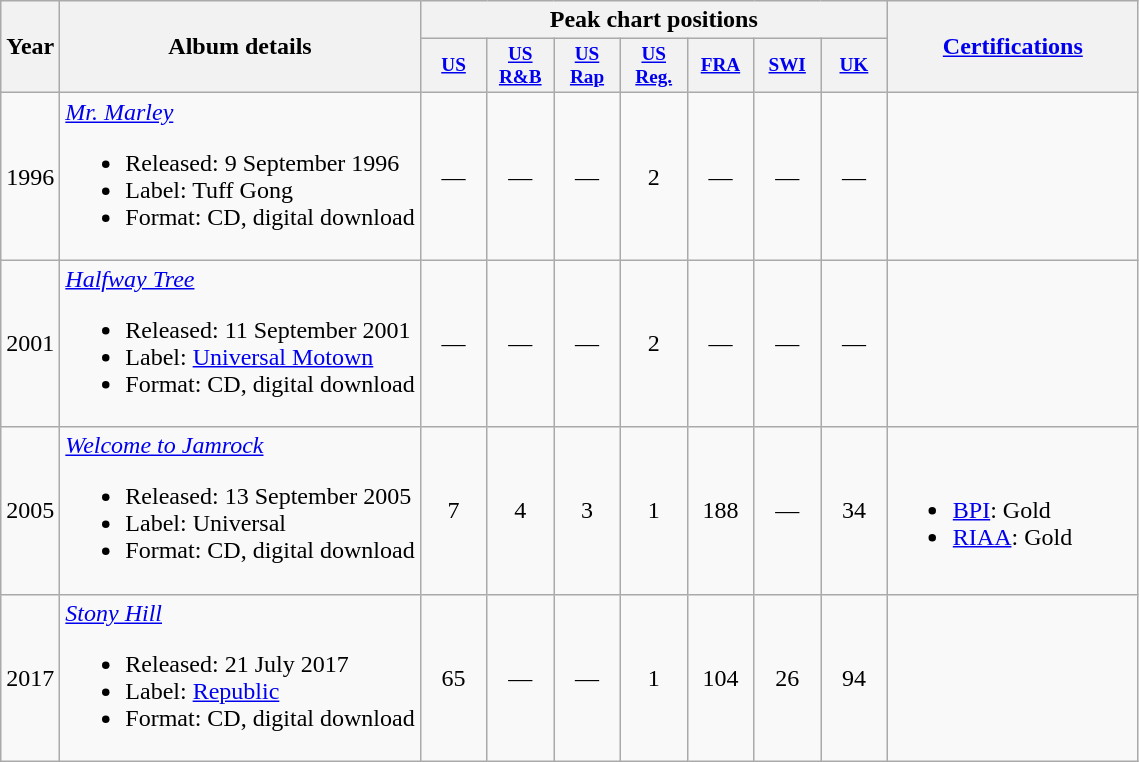<table class="wikitable">
<tr>
<th rowspan="2">Year</th>
<th rowspan="2">Album details</th>
<th colspan="7">Peak chart positions</th>
<th scope="col" rowspan="2" style="width:10em;"><a href='#'>Certifications</a></th>
</tr>
<tr>
<th style="width:3em;font-size:80%;"><a href='#'>US</a></th>
<th style="width:3em;font-size:80%;"><a href='#'>US<br>R&B</a></th>
<th style="width:3em;font-size:80%;"><a href='#'>US<br>Rap</a></th>
<th style="width:3em;font-size:80%;"><a href='#'>US<br>Reg.</a></th>
<th style="width:3em;font-size:80%;"><a href='#'>FRA</a><br></th>
<th style="width:3em;font-size:80%;"><a href='#'>SWI</a><br></th>
<th style="width:3em;font-size:80%;"><a href='#'>UK</a><br></th>
</tr>
<tr>
<td>1996</td>
<td><em><a href='#'>Mr. Marley</a></em><br><ul><li>Released: 9 September 1996</li><li>Label: Tuff Gong</li><li>Format: CD, digital download</li></ul></td>
<td style="text-align:center;">—</td>
<td style="text-align:center;">—</td>
<td style="text-align:center;">—</td>
<td style="text-align:center;">2</td>
<td style="text-align:center;">—</td>
<td style="text-align:center;">—</td>
<td style="text-align:center;">—</td>
<td></td>
</tr>
<tr>
<td>2001</td>
<td><em><a href='#'>Halfway Tree</a></em><br><ul><li>Released: 11 September 2001</li><li>Label: <a href='#'>Universal Motown</a></li><li>Format: CD, digital download</li></ul></td>
<td style="text-align:center;">—</td>
<td style="text-align:center;">—</td>
<td style="text-align:center;">—</td>
<td style="text-align:center;">2</td>
<td style="text-align:center;">—</td>
<td style="text-align:center;">—</td>
<td style="text-align:center;">—</td>
<td></td>
</tr>
<tr>
<td>2005</td>
<td><em><a href='#'>Welcome to Jamrock</a></em><br><ul><li>Released: 13 September 2005</li><li>Label: Universal</li><li>Format: CD, digital download</li></ul></td>
<td style="text-align:center;">7</td>
<td style="text-align:center;">4</td>
<td style="text-align:center;">3</td>
<td style="text-align:center;">1</td>
<td style="text-align:center;">188</td>
<td style="text-align:center;">—</td>
<td style="text-align:center;">34</td>
<td><br><ul><li><a href='#'>BPI</a>: Gold</li><li><a href='#'>RIAA</a>: Gold</li></ul></td>
</tr>
<tr>
<td>2017</td>
<td><a href='#'><em>Stony Hill</em></a><br><ul><li>Released: 21 July 2017</li><li>Label: <a href='#'>Republic</a></li><li>Format: CD, digital download</li></ul></td>
<td style="text-align:center;">65<br></td>
<td style="text-align:center;">—</td>
<td style="text-align:center;">—</td>
<td style="text-align:center;">1<br></td>
<td style="text-align:center;">104<br></td>
<td style="text-align:center;">26</td>
<td style="text-align:center;">94</td>
<td></td>
</tr>
</table>
